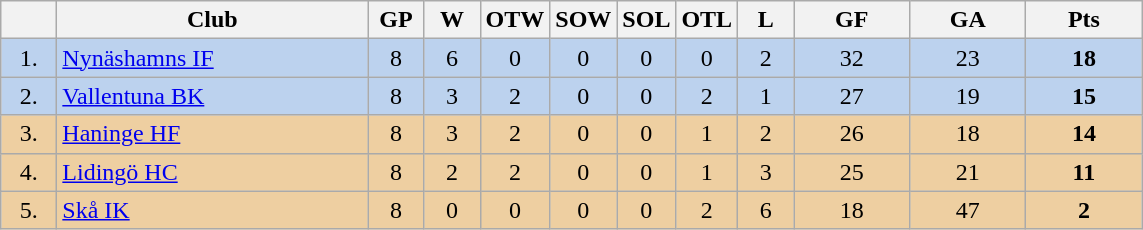<table class="wikitable">
<tr>
<th width="30"></th>
<th width="200">Club</th>
<th width="30">GP</th>
<th width="30">W</th>
<th width="30">OTW</th>
<th width="30">SOW</th>
<th width="30">SOL</th>
<th width="30">OTL</th>
<th width="30">L</th>
<th width="70">GF</th>
<th width="70">GA</th>
<th width="70">Pts</th>
</tr>
<tr bgcolor="#BCD2EE" align="center">
<td>1.</td>
<td align="left"><a href='#'>Nynäshamns IF</a></td>
<td>8</td>
<td>6</td>
<td>0</td>
<td>0</td>
<td>0</td>
<td>0</td>
<td>2</td>
<td>32</td>
<td>23</td>
<td><strong>18</strong></td>
</tr>
<tr bgcolor="#BCD2EE" align="center">
<td>2.</td>
<td align="left"><a href='#'>Vallentuna BK</a></td>
<td>8</td>
<td>3</td>
<td>2</td>
<td>0</td>
<td>0</td>
<td>2</td>
<td>1</td>
<td>27</td>
<td>19</td>
<td><strong>15</strong></td>
</tr>
<tr bgcolor="#EECFA1" align="center">
<td>3.</td>
<td align="left"><a href='#'>Haninge HF</a></td>
<td>8</td>
<td>3</td>
<td>2</td>
<td>0</td>
<td>0</td>
<td>1</td>
<td>2</td>
<td>26</td>
<td>18</td>
<td><strong>14</strong></td>
</tr>
<tr bgcolor="#EECFA1" align="center">
<td>4.</td>
<td align="left"><a href='#'>Lidingö HC</a></td>
<td>8</td>
<td>2</td>
<td>2</td>
<td>0</td>
<td>0</td>
<td>1</td>
<td>3</td>
<td>25</td>
<td>21</td>
<td><strong>11</strong></td>
</tr>
<tr bgcolor="#EECFA1" align="center">
<td>5.</td>
<td align="left"><a href='#'>Skå IK</a></td>
<td>8</td>
<td>0</td>
<td>0</td>
<td>0</td>
<td>0</td>
<td>2</td>
<td>6</td>
<td>18</td>
<td>47</td>
<td><strong>2</strong></td>
</tr>
</table>
